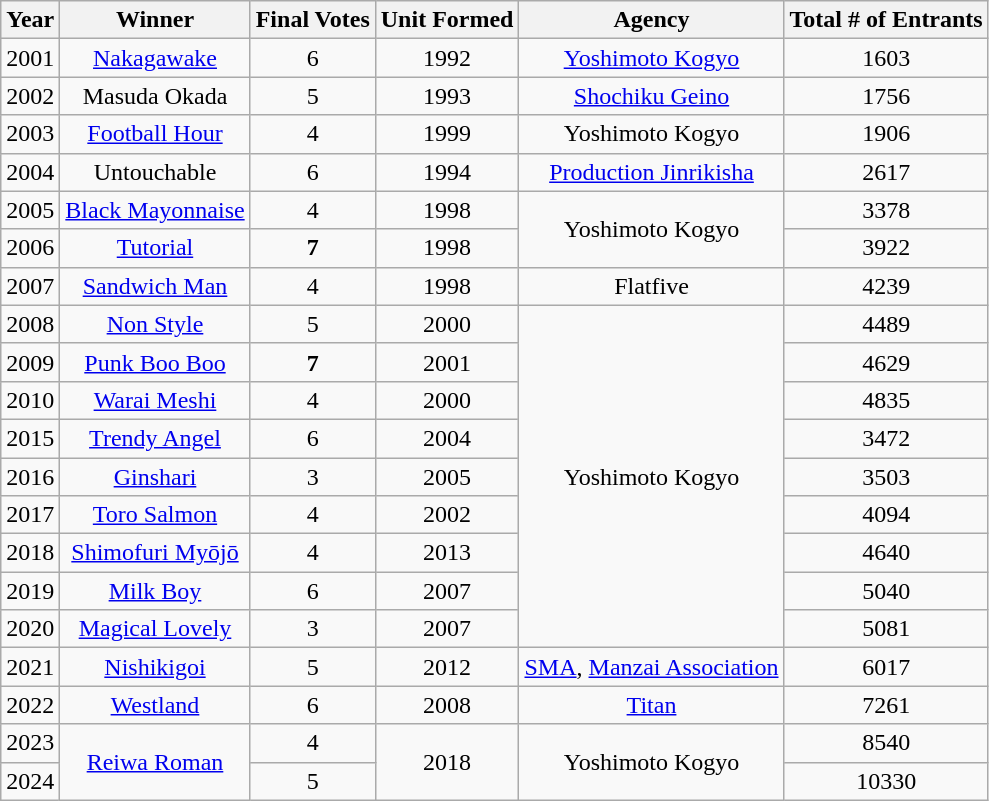<table class="wikitable" style="text-align:center">
<tr>
<th>Year</th>
<th>Winner</th>
<th>Final Votes</th>
<th>Unit Formed</th>
<th>Agency</th>
<th>Total # of Entrants</th>
</tr>
<tr>
<td>2001</td>
<td><a href='#'>Nakagawake</a></td>
<td>6</td>
<td>1992</td>
<td><a href='#'>Yoshimoto Kogyo</a></td>
<td>1603</td>
</tr>
<tr>
<td>2002</td>
<td>Masuda Okada</td>
<td>5</td>
<td>1993</td>
<td><a href='#'>Shochiku Geino</a></td>
<td>1756</td>
</tr>
<tr>
<td>2003</td>
<td><a href='#'>Football Hour</a></td>
<td>4</td>
<td>1999</td>
<td>Yoshimoto Kogyo</td>
<td>1906</td>
</tr>
<tr>
<td>2004</td>
<td>Untouchable</td>
<td>6</td>
<td>1994</td>
<td><a href='#'>Production Jinrikisha</a></td>
<td>2617</td>
</tr>
<tr>
<td>2005</td>
<td><a href='#'>Black Mayonnaise</a></td>
<td>4</td>
<td>1998</td>
<td rowspan="2">Yoshimoto Kogyo</td>
<td>3378</td>
</tr>
<tr>
<td>2006</td>
<td><a href='#'>Tutorial</a></td>
<td><strong>7</strong></td>
<td>1998</td>
<td>3922</td>
</tr>
<tr>
<td>2007</td>
<td><a href='#'>Sandwich Man</a></td>
<td>4</td>
<td>1998</td>
<td>Flatfive</td>
<td>4239</td>
</tr>
<tr>
<td>2008</td>
<td><a href='#'>Non Style</a></td>
<td>5</td>
<td>2000</td>
<td rowspan="9">Yoshimoto Kogyo</td>
<td>4489</td>
</tr>
<tr>
<td>2009</td>
<td><a href='#'>Punk Boo Boo</a></td>
<td><strong>7</strong></td>
<td>2001</td>
<td>4629</td>
</tr>
<tr>
<td>2010</td>
<td><a href='#'>Warai Meshi</a></td>
<td>4</td>
<td>2000</td>
<td>4835</td>
</tr>
<tr>
<td>2015</td>
<td><a href='#'>Trendy Angel</a></td>
<td>6</td>
<td>2004</td>
<td>3472</td>
</tr>
<tr>
<td>2016</td>
<td><a href='#'>Ginshari</a></td>
<td>3</td>
<td>2005</td>
<td>3503</td>
</tr>
<tr>
<td>2017</td>
<td><a href='#'>Toro Salmon</a></td>
<td>4</td>
<td>2002</td>
<td>4094</td>
</tr>
<tr>
<td>2018</td>
<td><a href='#'>Shimofuri Myōjō</a></td>
<td>4</td>
<td>2013</td>
<td>4640</td>
</tr>
<tr>
<td>2019</td>
<td><a href='#'>Milk Boy</a></td>
<td>6</td>
<td>2007</td>
<td>5040</td>
</tr>
<tr>
<td>2020</td>
<td><a href='#'>Magical Lovely</a></td>
<td>3</td>
<td>2007</td>
<td>5081</td>
</tr>
<tr>
<td>2021</td>
<td><a href='#'>Nishikigoi</a></td>
<td>5</td>
<td>2012</td>
<td><a href='#'>SMA</a>, <a href='#'>Manzai Association</a></td>
<td>6017</td>
</tr>
<tr>
<td>2022</td>
<td><a href='#'>Westland</a></td>
<td>6</td>
<td>2008</td>
<td><a href='#'>Titan</a></td>
<td>7261</td>
</tr>
<tr>
<td>2023</td>
<td rowspan="2"><a href='#'>Reiwa Roman</a></td>
<td>4</td>
<td rowspan="2">2018</td>
<td rowspan="2">Yoshimoto Kogyo</td>
<td>8540</td>
</tr>
<tr>
<td>2024</td>
<td>5</td>
<td>10330</td>
</tr>
</table>
